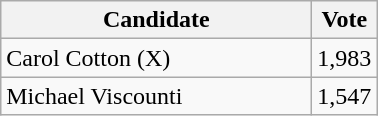<table class="wikitable">
<tr>
<th bgcolor="#DDDDFF" width="200px">Candidate</th>
<th bgcolor="#DDDDFF">Vote</th>
</tr>
<tr>
<td>Carol Cotton (X)</td>
<td>1,983</td>
</tr>
<tr>
<td>Michael Viscounti</td>
<td>1,547</td>
</tr>
</table>
